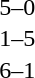<table cellspacing=1 width=70%>
<tr>
<th width=25%></th>
<th width=30%></th>
<th width=15%></th>
<th width=30%></th>
</tr>
<tr>
<td></td>
<td align=right></td>
<td align=center>5–0</td>
<td></td>
</tr>
<tr>
<td></td>
<td align=right></td>
<td align=center>1–5</td>
<td></td>
</tr>
<tr>
<td></td>
<td align=right></td>
<td align=center>6–1</td>
<td></td>
</tr>
</table>
